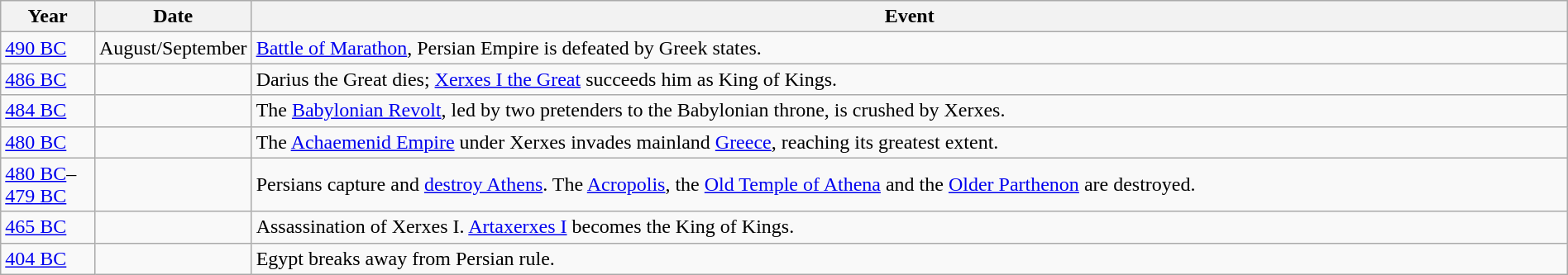<table class="wikitable" width="100%">
<tr>
<th style="width:6%">Year</th>
<th style="width:10%">Date</th>
<th>Event</th>
</tr>
<tr>
<td><a href='#'>490 BC</a></td>
<td>August/September</td>
<td><a href='#'>Battle of Marathon</a>, Persian Empire is defeated by Greek states.</td>
</tr>
<tr>
<td><a href='#'>486 BC</a></td>
<td></td>
<td>Darius the Great dies; <a href='#'>Xerxes I the Great</a> succeeds him as King of Kings.</td>
</tr>
<tr>
<td><a href='#'>484 BC</a></td>
<td></td>
<td>The <a href='#'>Babylonian Revolt</a>, led by two pretenders to the Babylonian throne, is crushed by Xerxes.</td>
</tr>
<tr>
<td><a href='#'>480 BC</a></td>
<td></td>
<td>The <a href='#'>Achaemenid Empire</a> under Xerxes invades mainland <a href='#'>Greece</a>, reaching its greatest extent.</td>
</tr>
<tr>
<td><a href='#'>480 BC</a>–<a href='#'>479 BC</a></td>
<td></td>
<td>Persians capture and <a href='#'>destroy Athens</a>. The <a href='#'>Acropolis</a>, the <a href='#'>Old Temple of Athena</a> and the <a href='#'>Older Parthenon</a> are destroyed.</td>
</tr>
<tr>
<td><a href='#'>465 BC</a></td>
<td></td>
<td>Assassination of Xerxes I. <a href='#'>Artaxerxes I</a> becomes the King of Kings.</td>
</tr>
<tr>
<td><a href='#'>404 BC</a></td>
<td></td>
<td>Egypt breaks away from Persian rule.</td>
</tr>
</table>
